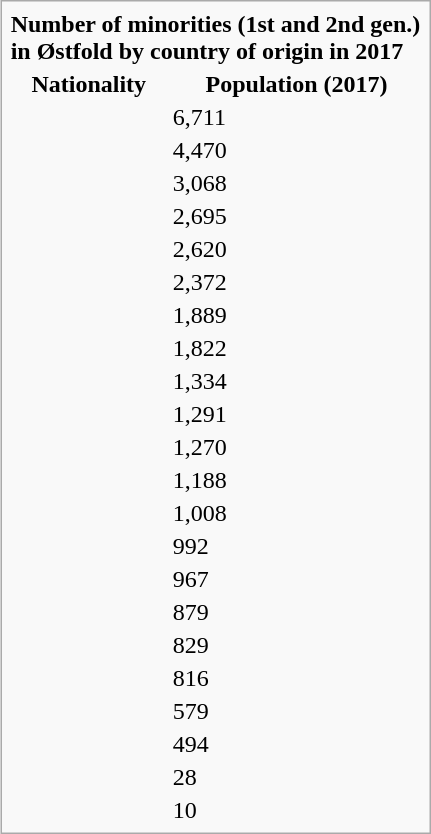<table class="infobox" style="float:right;">
<tr>
<td colspan="2"><strong>Number of minorities (1st and 2nd gen.) <br>in Østfold by country of origin in 2017</strong></td>
</tr>
<tr>
<th>Nationality</th>
<th>Population (2017)</th>
</tr>
<tr>
<td></td>
<td>6,711</td>
</tr>
<tr>
<td></td>
<td>4,470</td>
</tr>
<tr>
<td></td>
<td>3,068</td>
</tr>
<tr>
<td></td>
<td>2,695</td>
</tr>
<tr>
<td></td>
<td>2,620</td>
</tr>
<tr>
<td></td>
<td>2,372</td>
</tr>
<tr>
<td></td>
<td>1,889</td>
</tr>
<tr>
<td></td>
<td>1,822</td>
</tr>
<tr>
<td></td>
<td>1,334</td>
</tr>
<tr>
<td></td>
<td>1,291</td>
</tr>
<tr>
<td></td>
<td>1,270</td>
</tr>
<tr>
<td></td>
<td>1,188</td>
</tr>
<tr>
<td></td>
<td>1,008</td>
</tr>
<tr>
<td></td>
<td>992</td>
</tr>
<tr>
<td></td>
<td>967</td>
</tr>
<tr>
<td></td>
<td>879</td>
</tr>
<tr>
<td></td>
<td>829</td>
</tr>
<tr>
<td></td>
<td>816</td>
</tr>
<tr>
<td></td>
<td>579</td>
</tr>
<tr>
<td></td>
<td>494</td>
</tr>
<tr>
<td></td>
<td>28</td>
</tr>
<tr>
<td></td>
<td>10</td>
</tr>
</table>
